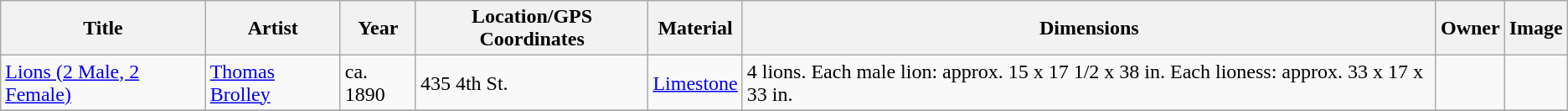<table class="wikitable sortable">
<tr>
<th>Title</th>
<th>Artist</th>
<th>Year</th>
<th>Location/GPS Coordinates</th>
<th>Material</th>
<th>Dimensions</th>
<th>Owner</th>
<th>Image</th>
</tr>
<tr>
<td><a href='#'>Lions (2 Male, 2 Female)</a></td>
<td><a href='#'>Thomas Brolley</a></td>
<td>ca. 1890</td>
<td>435 4th St. </td>
<td><a href='#'>Limestone</a></td>
<td>4 lions. Each male lion: approx. 15 x 17 1/2 x 38 in. Each lioness: approx. 33 x 17 x 33 in.</td>
<td></td>
<td></td>
</tr>
<tr>
</tr>
</table>
